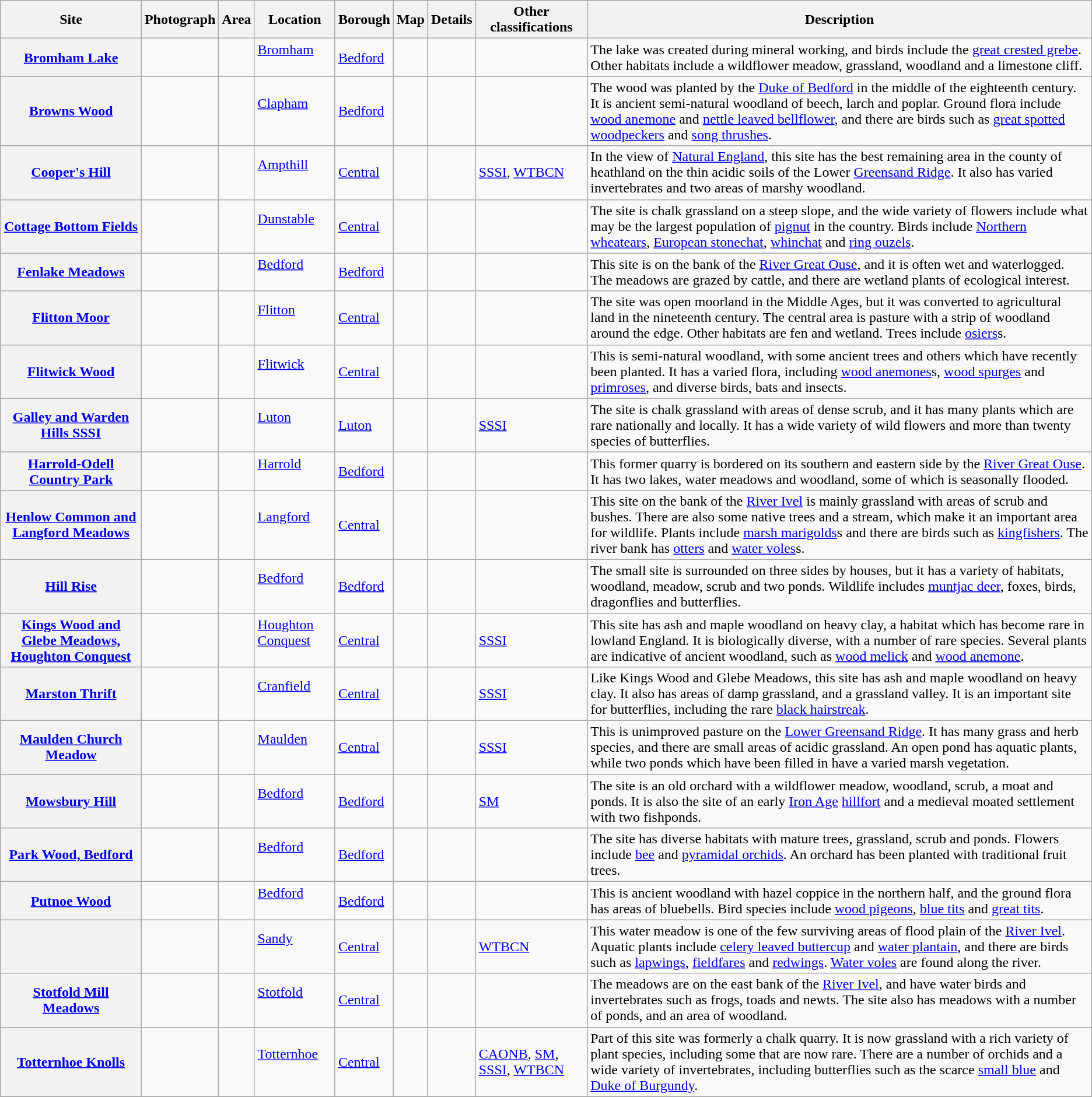<table class="wikitable sortable plainrowheaders">
<tr>
<th scope="col">Site</th>
<th scope="col" class="unsortable">Photograph</th>
<th scope="col" data-sort-type="number">Area</th>
<th scope="col">Location</th>
<th scope="col">Borough</th>
<th scope="col" class="unsortable">Map</th>
<th scope="col" class="unsortable">Details</th>
<th scope="col">Other classifications</th>
<th scope="col" class="unsortable">Description</th>
</tr>
<tr>
<th scope="row"><a href='#'>Bromham Lake</a></th>
<td></td>
<td></td>
<td><a href='#'>Bromham</a><br>  <br> </td>
<td><a href='#'>Bedford</a></td>
<td></td>
<td></td>
<td></td>
<td>The lake was created during mineral working, and birds include the <a href='#'>great crested grebe</a>. Other habitats include a wildflower meadow, grassland, woodland and a limestone cliff.</td>
</tr>
<tr>
<th scope="row"><a href='#'>Browns Wood</a></th>
<td></td>
<td></td>
<td><a href='#'>Clapham</a><br>   <br> </td>
<td><a href='#'>Bedford</a></td>
<td></td>
<td></td>
<td></td>
<td>The wood was planted by the <a href='#'>Duke of Bedford</a> in the middle of the eighteenth century. It is ancient semi-natural woodland of beech, larch and poplar. Ground flora include <a href='#'>wood anemone</a> and <a href='#'>nettle leaved bellflower</a>, and there are birds such as <a href='#'>great spotted woodpeckers</a> and <a href='#'>song thrushes</a>.</td>
</tr>
<tr>
<th scope="row"><a href='#'>Cooper's Hill</a></th>
<td></td>
<td></td>
<td><a href='#'>Ampthill</a><br>   <br> </td>
<td><a href='#'>Central</a></td>
<td></td>
<td></td>
<td><a href='#'>SSSI</a>, <a href='#'>WTBCN</a></td>
<td>In the view of <a href='#'>Natural England</a>, this site has the best remaining area in the county of heathland on the thin acidic soils of the Lower <a href='#'>Greensand Ridge</a>. It also has varied invertebrates and two areas of marshy woodland.</td>
</tr>
<tr>
<th scope="row"><a href='#'>Cottage Bottom Fields</a></th>
<td></td>
<td></td>
<td><a href='#'>Dunstable</a><br>   <br> </td>
<td><a href='#'>Central</a></td>
<td></td>
<td></td>
<td></td>
<td>The site is chalk grassland on a steep slope, and the wide variety of flowers include what may be the largest population of <a href='#'>pignut</a> in the country. Birds include <a href='#'>Northern wheatears</a>, <a href='#'>European stonechat</a>, <a href='#'>whinchat</a> and <a href='#'>ring ouzels</a>.</td>
</tr>
<tr>
<th scope="row"><a href='#'>Fenlake Meadows</a></th>
<td></td>
<td></td>
<td><a href='#'>Bedford</a><br>  <br> </td>
<td><a href='#'>Bedford</a></td>
<td></td>
<td></td>
<td></td>
<td>This site is on the bank of the <a href='#'>River Great Ouse</a>, and it is often wet and waterlogged. The meadows are grazed by cattle, and there are wetland plants of ecological interest.</td>
</tr>
<tr>
<th scope="row"><a href='#'>Flitton Moor</a></th>
<td></td>
<td></td>
<td><a href='#'>Flitton</a><br>   <br> </td>
<td><a href='#'>Central</a></td>
<td></td>
<td></td>
<td></td>
<td>The site was open moorland in the Middle Ages, but it was converted to agricultural land in the nineteenth century. The central area is pasture with a strip of woodland around the edge. Other habitats are fen and wetland. Trees include <a href='#'>osiers</a>s.</td>
</tr>
<tr>
<th scope="row"><a href='#'>Flitwick Wood</a></th>
<td></td>
<td></td>
<td><a href='#'>Flitwick</a><br>   <br> </td>
<td><a href='#'>Central</a></td>
<td></td>
<td></td>
<td></td>
<td>This is semi-natural woodland, with some ancient trees and others which have recently been planted. It has a varied flora, including <a href='#'>wood anemones</a>s, <a href='#'>wood spurges</a> and <a href='#'>primroses</a>, and diverse birds, bats and insects.</td>
</tr>
<tr>
<th scope="row"><a href='#'>Galley and Warden Hills SSSI</a></th>
<td></td>
<td></td>
<td><a href='#'>Luton</a><br>   <br> </td>
<td><a href='#'>Luton</a></td>
<td></td>
<td></td>
<td><a href='#'>SSSI</a></td>
<td>The site is chalk grassland with areas of dense scrub, and it has many plants which are rare nationally and locally. It has a wide variety of wild flowers and more than twenty species of butterflies.</td>
</tr>
<tr>
<th scope="row"><a href='#'>Harrold-Odell Country Park</a></th>
<td></td>
<td></td>
<td><a href='#'>Harrold</a><br>   <br> </td>
<td><a href='#'>Bedford</a></td>
<td></td>
<td></td>
<td></td>
<td>This former quarry is bordered on its southern and eastern side by the <a href='#'>River Great Ouse</a>. It has two lakes, water meadows and woodland, some of which is seasonally flooded.</td>
</tr>
<tr>
<th scope="row"><a href='#'>Henlow Common and Langford Meadows</a></th>
<td></td>
<td></td>
<td><a href='#'>Langford</a><br>   <br> </td>
<td><a href='#'>Central</a></td>
<td></td>
<td></td>
<td></td>
<td>This site on the bank of the <a href='#'>River Ivel</a> is mainly grassland with areas of scrub and bushes. There are also some native trees and a stream, which make it an important area for wildlife. Plants include <a href='#'>marsh marigolds</a>s and there are birds such as <a href='#'>kingfishers</a>. The river bank has <a href='#'>otters</a> and <a href='#'>water voles</a>s.</td>
</tr>
<tr>
<th scope="row"><a href='#'>Hill Rise</a></th>
<td></td>
<td></td>
<td><a href='#'>Bedford</a><br>   <br> </td>
<td><a href='#'>Bedford</a></td>
<td></td>
<td></td>
<td></td>
<td>The small site is surrounded on three sides by houses, but it has a variety of habitats, woodland, meadow, scrub and two ponds. Wildlife includes <a href='#'>muntjac deer</a>, foxes, birds, dragonflies and butterflies.</td>
</tr>
<tr>
<th scope="row"><a href='#'>Kings Wood and Glebe Meadows, Houghton Conquest</a></th>
<td></td>
<td></td>
<td><a href='#'>Houghton Conquest</a><br>   <br> </td>
<td><a href='#'>Central</a></td>
<td></td>
<td></td>
<td><a href='#'>SSSI</a></td>
<td>This site has ash and maple woodland on heavy clay, a habitat which has become rare in lowland England. It is biologically diverse, with a number of rare species. Several plants are indicative of ancient woodland, such as <a href='#'>wood melick</a> and <a href='#'>wood anemone</a>.</td>
</tr>
<tr>
<th scope="row"><a href='#'>Marston Thrift</a></th>
<td></td>
<td></td>
<td><a href='#'>Cranfield</a><br>   <br> </td>
<td><a href='#'>Central</a></td>
<td></td>
<td></td>
<td><a href='#'>SSSI</a></td>
<td>Like Kings Wood and Glebe Meadows, this site has ash and maple woodland on heavy clay. It also has areas of damp grassland, and a grassland valley. It is an important site for butterflies, including the rare <a href='#'>black hairstreak</a>.</td>
</tr>
<tr>
<th scope="row"><a href='#'>Maulden Church Meadow</a></th>
<td></td>
<td></td>
<td><a href='#'>Maulden</a><br>   <br> </td>
<td><a href='#'>Central</a></td>
<td></td>
<td></td>
<td><a href='#'>SSSI</a></td>
<td>This is unimproved pasture on the <a href='#'>Lower Greensand Ridge</a>. It has many grass and herb species, and there are small areas of acidic grassland. An open pond has aquatic plants, while two ponds which have been filled in have a varied marsh vegetation.</td>
</tr>
<tr>
<th scope="row"><a href='#'>Mowsbury Hill</a></th>
<td></td>
<td></td>
<td><a href='#'>Bedford</a><br>   <br> </td>
<td><a href='#'>Bedford</a></td>
<td></td>
<td></td>
<td><a href='#'>SM</a></td>
<td>The site is an old orchard with a wildflower meadow, woodland, scrub, a moat and ponds. It is also the site of an early <a href='#'>Iron Age</a> <a href='#'>hillfort</a> and a medieval moated settlement with two fishponds.</td>
</tr>
<tr>
<th scope="row"><a href='#'>Park Wood, Bedford</a></th>
<td></td>
<td></td>
<td><a href='#'>Bedford</a><br>   <br> </td>
<td><a href='#'>Bedford</a></td>
<td></td>
<td></td>
<td></td>
<td>The site has diverse habitats with mature trees, grassland, scrub and ponds. Flowers include <a href='#'>bee</a> and <a href='#'>pyramidal orchids</a>. An orchard has been planted with traditional fruit trees.</td>
</tr>
<tr>
<th scope="row"><a href='#'>Putnoe Wood</a></th>
<td></td>
<td></td>
<td><a href='#'>Bedford</a><br>   <br> </td>
<td><a href='#'>Bedford</a></td>
<td></td>
<td></td>
<td></td>
<td>This is ancient woodland with hazel coppice in the northern half, and the ground flora has areas of bluebells. Bird species include <a href='#'>wood pigeons</a>, <a href='#'>blue tits</a> and <a href='#'>great tits</a>.</td>
</tr>
<tr>
<th scope="row"></th>
<td></td>
<td></td>
<td><a href='#'>Sandy</a><br>   <br> </td>
<td><a href='#'>Central</a></td>
<td></td>
<td></td>
<td><a href='#'>WTBCN</a></td>
<td>This water meadow is one of the few surviving areas of flood plain of the <a href='#'>River Ivel</a>. Aquatic plants include <a href='#'>celery leaved buttercup</a> and <a href='#'>water plantain</a>, and there are birds such as <a href='#'>lapwings</a>, <a href='#'>fieldfares</a> and <a href='#'>redwings</a>. <a href='#'>Water voles</a> are found along the river.</td>
</tr>
<tr>
<th scope="row"><a href='#'>Stotfold Mill Meadows</a></th>
<td></td>
<td></td>
<td><a href='#'>Stotfold</a><br>   <br> </td>
<td><a href='#'>Central</a></td>
<td></td>
<td></td>
<td></td>
<td>The meadows are on the east bank of the <a href='#'>River Ivel</a>, and have water birds and invertebrates such as frogs, toads and newts. The site also has meadows with a number of ponds, and an area of woodland.</td>
</tr>
<tr>
<th scope="row"><a href='#'>Totternhoe Knolls</a></th>
<td></td>
<td></td>
<td><a href='#'>Totternhoe</a><br>   <br> </td>
<td><a href='#'>Central</a></td>
<td></td>
<td></td>
<td><a href='#'>CAONB</a>, <a href='#'>SM</a>, <a href='#'>SSSI</a>, <a href='#'>WTBCN</a></td>
<td>Part of this site was formerly a chalk quarry. It is now grassland with a rich variety of plant species, including some that are now rare. There are a number of orchids and a wide variety of invertebrates, including butterflies such as the scarce <a href='#'>small blue</a> and <a href='#'>Duke of Burgundy</a>.</td>
</tr>
<tr>
</tr>
</table>
